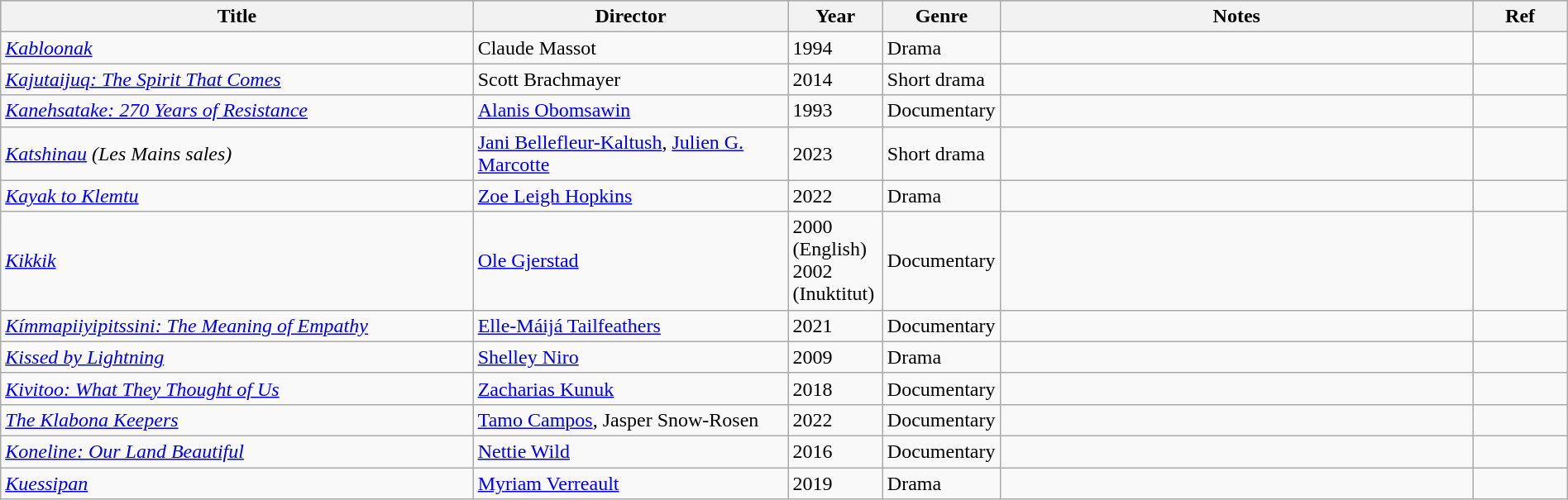<table class="wikitable sortable" style="width:100%;">
<tr style="background:#bebebe;">
<th style="width:30%;">Title</th>
<th style="width:20%;">Director</th>
<th style="width:6%;">Year</th>
<th style="width:6%;">Genre</th>
<th style="width:30%;">Notes</th>
<th style="width:6%;">Ref</th>
</tr>
<tr>
<td><em><a href='#'>Kabloonak</a></em></td>
<td>Claude Massot</td>
<td>1994</td>
<td>Drama</td>
<td></td>
<td></td>
</tr>
<tr>
<td><em><a href='#'>Kajutaijuq: The Spirit That Comes</a></em></td>
<td>Scott Brachmayer</td>
<td>2014</td>
<td>Short drama</td>
<td></td>
<td></td>
</tr>
<tr>
<td><em><a href='#'>Kanehsatake: 270 Years of Resistance</a></em></td>
<td><a href='#'>Alanis Obomsawin</a></td>
<td>1993</td>
<td>Documentary</td>
<td></td>
<td></td>
</tr>
<tr>
<td><em><a href='#'>Katshinau</a> (Les Mains sales)</em></td>
<td><a href='#'>Jani Bellefleur-Kaltush</a>, <a href='#'>Julien G. Marcotte</a></td>
<td>2023</td>
<td>Short drama</td>
<td></td>
<td></td>
</tr>
<tr>
<td><em><a href='#'>Kayak to Klemtu</a></em></td>
<td><a href='#'>Zoe Leigh Hopkins</a></td>
<td>2022</td>
<td>Drama</td>
<td></td>
<td></td>
</tr>
<tr>
<td><em><a href='#'>Kikkik</a></em></td>
<td><a href='#'>Ole Gjerstad</a></td>
<td>2000 (English)<br>2002 (Inuktitut)</td>
<td>Documentary</td>
<td></td>
<td></td>
</tr>
<tr>
<td><em><a href='#'>Kímmapiiyipitssini: The Meaning of Empathy</a></em></td>
<td><a href='#'>Elle-Máijá Tailfeathers</a></td>
<td>2021</td>
<td>Documentary</td>
<td></td>
<td></td>
</tr>
<tr>
<td><em><a href='#'>Kissed by Lightning</a></em></td>
<td><a href='#'>Shelley Niro</a></td>
<td>2009</td>
<td>Drama</td>
<td></td>
<td></td>
</tr>
<tr>
<td><em><a href='#'>Kivitoo: What They Thought of Us</a></em></td>
<td><a href='#'>Zacharias Kunuk</a></td>
<td>2018</td>
<td>Documentary</td>
<td></td>
<td></td>
</tr>
<tr>
<td><em><a href='#'>The Klabona Keepers</a></em></td>
<td><a href='#'>Tamo Campos</a>, Jasper Snow-Rosen</td>
<td>2022</td>
<td>Documentary</td>
<td></td>
<td></td>
</tr>
<tr>
<td><em><a href='#'>Koneline: Our Land Beautiful</a></em></td>
<td><a href='#'>Nettie Wild</a></td>
<td>2016</td>
<td>Documentary</td>
<td></td>
<td></td>
</tr>
<tr>
<td><em><a href='#'>Kuessipan</a></em></td>
<td><a href='#'>Myriam Verreault</a></td>
<td>2019</td>
<td>Drama</td>
<td></td>
<td></td>
</tr>
</table>
